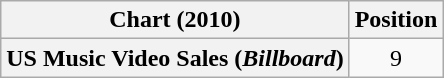<table class="wikitable plainrowheaders" style="text-align:center">
<tr>
<th scope="col">Chart (2010)</th>
<th scope="col">Position</th>
</tr>
<tr>
<th scope="row">US Music Video Sales (<em>Billboard</em>)</th>
<td>9</td>
</tr>
</table>
